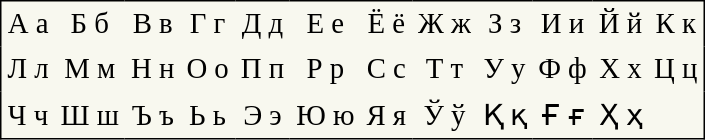<table cellpadding=4 style="font-size:larger; text-align:center; border-color:black; border-width:1px; border-style:solid; border-collapse:collapse; background-color:#F8F8EF;" summary="Thirty letters of the Soviet-era Uzbek alphabet, capital and small">
<tr>
<td>А а</td>
<td>Б б</td>
<td>В в</td>
<td>Г г</td>
<td>Д д</td>
<td>Е е</td>
<td>Ё ё</td>
<td>Ж ж</td>
<td>З з</td>
<td>И и</td>
<td>Й й</td>
<td>К к</td>
</tr>
<tr>
<td>Л л</td>
<td>М м</td>
<td>Н н</td>
<td>О о</td>
<td>П п</td>
<td>Р р</td>
<td>С с</td>
<td>Т т</td>
<td>У у</td>
<td>Ф ф</td>
<td>Х х</td>
<td>Ц ц</td>
</tr>
<tr>
<td>Ч ч</td>
<td>Ш ш</td>
<td>Ъ ъ</td>
<td>Ь ь</td>
<td>Э э</td>
<td>Ю ю</td>
<td>Я я</td>
<td>Ў ў</td>
<td>Қ қ</td>
<td>Ғ ғ</td>
<td>Ҳ ҳ</td>
</tr>
</table>
